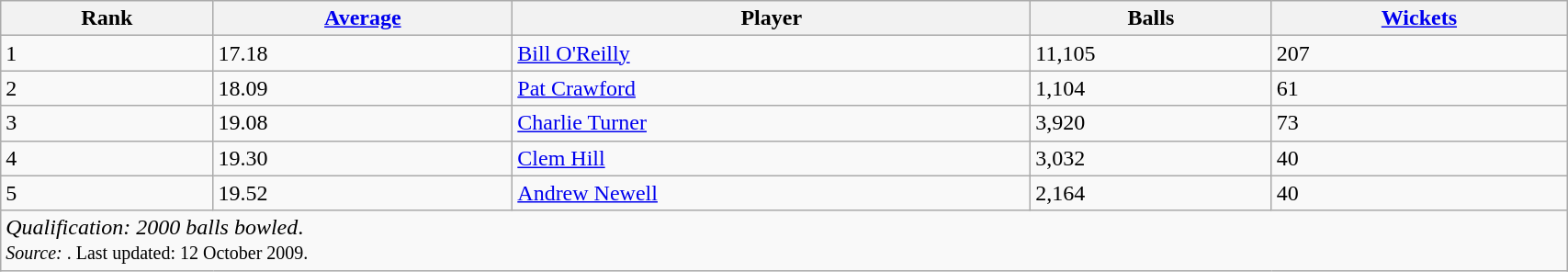<table class="wikitable" style="width:90%;">
<tr>
<th>Rank</th>
<th><a href='#'>Average</a></th>
<th>Player</th>
<th>Balls</th>
<th><a href='#'>Wickets</a></th>
</tr>
<tr>
<td>1</td>
<td>17.18</td>
<td><a href='#'>Bill O'Reilly</a></td>
<td>11,105</td>
<td>207</td>
</tr>
<tr>
<td>2</td>
<td>18.09</td>
<td><a href='#'>Pat Crawford</a></td>
<td>1,104</td>
<td>61</td>
</tr>
<tr>
<td>3</td>
<td>19.08</td>
<td><a href='#'>Charlie Turner</a></td>
<td>3,920</td>
<td>73</td>
</tr>
<tr>
<td>4</td>
<td>19.30</td>
<td><a href='#'>Clem Hill</a></td>
<td>3,032</td>
<td>40</td>
</tr>
<tr>
<td>5</td>
<td>19.52</td>
<td><a href='#'>Andrew Newell</a></td>
<td>2,164</td>
<td>40</td>
</tr>
<tr>
<td colspan=5><em>Qualification: 2000 balls bowled</em>.<br><small><em>Source: </em>. Last updated: 12 October 2009.</small></td>
</tr>
</table>
